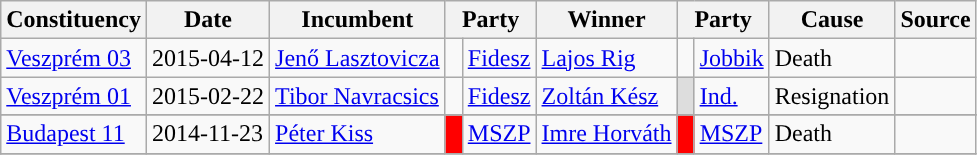<table class="wikitable">
<tr>
<th>Constituency</th>
<th>Date</th>
<th>Incumbent</th>
<th colspan=2>Party</th>
<th>Winner</th>
<th colspan=2>Party</th>
<th>Cause</th>
<th>Source</th>
</tr>
<tr>
<td><a href='#'>Veszprém 03</a></td>
<td>2015-04-12</td>
<td><a href='#'>Jenő Lasztovicza</a></td>
<td style="background-color:"> </td>
<td><a href='#'>Fidesz</a></td>
<td><a href='#'>Lajos Rig</a></td>
<td style="background-color:"> </td>
<td><a href='#'>Jobbik</a></td>
<td>Death</td>
<td></td>
</tr>
<tr>
<td><a href='#'>Veszprém 01</a></td>
<td>2015-02-22</td>
<td><a href='#'>Tibor Navracsics</a></td>
<td style="background-color:"> </td>
<td><a href='#'>Fidesz</a></td>
<td><a href='#'>Zoltán Kész</a></td>
<td style="background-color:#DDDDDD"> </td>
<td><a href='#'>Ind.</a></td>
<td>Resignation</td>
<td></td>
</tr>
<tr>
</tr>
<tr>
<td><a href='#'>Budapest 11</a></td>
<td>2014-11-23</td>
<td><a href='#'>Péter Kiss</a></td>
<td style="background-color:red"> </td>
<td><a href='#'>MSZP</a></td>
<td><a href='#'>Imre Horváth</a></td>
<td style="background-color:red"> </td>
<td><a href='#'>MSZP</a></td>
<td>Death</td>
<td></td>
</tr>
<tr>
</tr>
</table>
